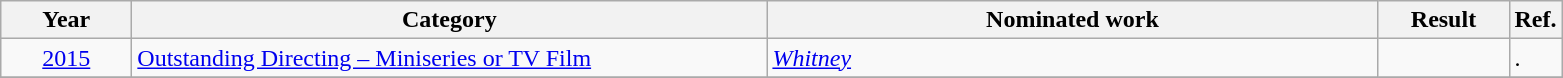<table class=wikitable>
<tr>
<th scope="col" style="width:5em;">Year</th>
<th scope="col" style="width:26em;">Category</th>
<th scope="col" style="width:25em;">Nominated work</th>
<th scope="col" style="width:5em;">Result</th>
<th>Ref.</th>
</tr>
<tr>
<td style="text-align:center;"><a href='#'>2015</a></td>
<td><a href='#'>Outstanding Directing – Miniseries or TV Film</a></td>
<td><em><a href='#'>Whitney</a></em></td>
<td></td>
<td>.</td>
</tr>
<tr>
</tr>
</table>
